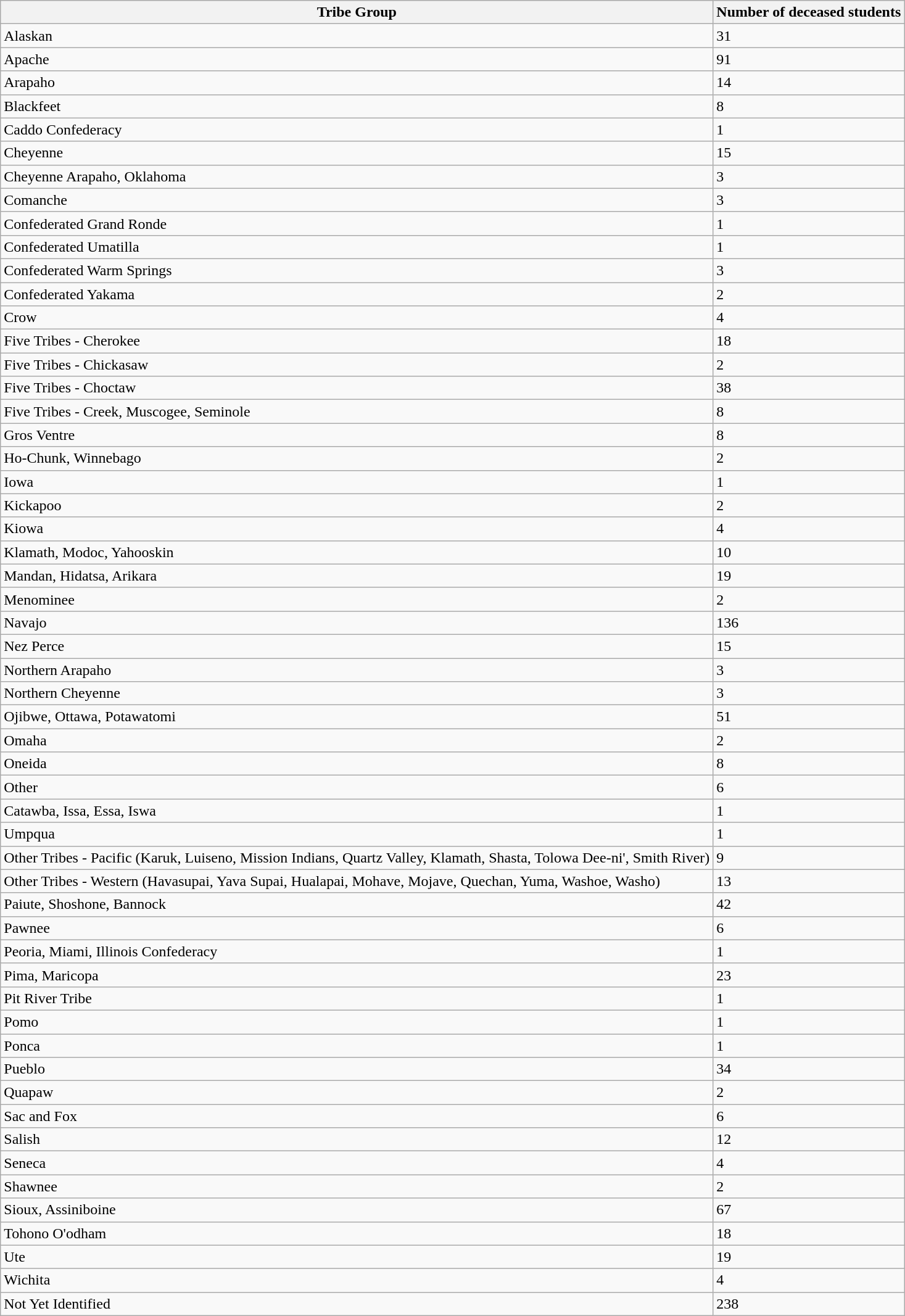<table class="wikitable sortable mw-collapsible mw-collapsed">
<tr>
<th>Tribe Group</th>
<th>Number of deceased students</th>
</tr>
<tr>
<td>Alaskan</td>
<td>31</td>
</tr>
<tr>
<td>Apache</td>
<td>91</td>
</tr>
<tr>
<td>Arapaho</td>
<td>14</td>
</tr>
<tr>
<td>Blackfeet</td>
<td>8</td>
</tr>
<tr>
<td>Caddo Confederacy</td>
<td>1</td>
</tr>
<tr>
<td>Cheyenne</td>
<td>15</td>
</tr>
<tr>
<td>Cheyenne Arapaho, Oklahoma</td>
<td>3</td>
</tr>
<tr>
<td>Comanche</td>
<td>3</td>
</tr>
<tr>
<td>Confederated Grand Ronde</td>
<td>1</td>
</tr>
<tr>
<td>Confederated Umatilla</td>
<td>1</td>
</tr>
<tr>
<td>Confederated Warm Springs</td>
<td>3</td>
</tr>
<tr>
<td>Confederated Yakama</td>
<td>2</td>
</tr>
<tr>
<td>Crow</td>
<td>4</td>
</tr>
<tr>
<td>Five Tribes - Cherokee</td>
<td>18</td>
</tr>
<tr>
<td>Five Tribes - Chickasaw</td>
<td>2</td>
</tr>
<tr>
<td>Five Tribes - Choctaw</td>
<td>38</td>
</tr>
<tr>
<td>Five Tribes - Creek, Muscogee, Seminole</td>
<td>8</td>
</tr>
<tr>
<td>Gros Ventre</td>
<td>8</td>
</tr>
<tr>
<td>Ho-Chunk, Winnebago</td>
<td>2</td>
</tr>
<tr>
<td>Iowa</td>
<td>1</td>
</tr>
<tr>
<td>Kickapoo</td>
<td>2</td>
</tr>
<tr>
<td>Kiowa</td>
<td>4</td>
</tr>
<tr>
<td>Klamath, Modoc, Yahooskin</td>
<td>10</td>
</tr>
<tr>
<td>Mandan, Hidatsa, Arikara</td>
<td>19</td>
</tr>
<tr>
<td>Menominee</td>
<td>2</td>
</tr>
<tr>
<td>Navajo</td>
<td>136</td>
</tr>
<tr>
<td>Nez Perce</td>
<td>15</td>
</tr>
<tr>
<td>Northern Arapaho</td>
<td>3</td>
</tr>
<tr>
<td>Northern Cheyenne</td>
<td>3</td>
</tr>
<tr>
<td>Ojibwe, Ottawa, Potawatomi</td>
<td>51</td>
</tr>
<tr>
<td>Omaha</td>
<td>2</td>
</tr>
<tr>
<td>Oneida</td>
<td>8</td>
</tr>
<tr>
<td>Other</td>
<td>6</td>
</tr>
<tr>
<td>Catawba, Issa, Essa, Iswa</td>
<td>1</td>
</tr>
<tr>
<td>Umpqua</td>
<td>1</td>
</tr>
<tr>
<td>Other Tribes - Pacific (Karuk, Luiseno, Mission Indians, Quartz Valley, Klamath, Shasta, Tolowa Dee-ni', Smith River)</td>
<td>9</td>
</tr>
<tr>
<td>Other Tribes - Western (Havasupai, Yava Supai, Hualapai, Mohave, Mojave, Quechan, Yuma, Washoe, Washo)</td>
<td>13</td>
</tr>
<tr>
<td>Paiute, Shoshone, Bannock</td>
<td>42</td>
</tr>
<tr>
<td>Pawnee</td>
<td>6</td>
</tr>
<tr>
<td>Peoria, Miami, Illinois Confederacy</td>
<td>1</td>
</tr>
<tr>
<td>Pima, Maricopa</td>
<td>23</td>
</tr>
<tr>
<td>Pit River Tribe</td>
<td>1</td>
</tr>
<tr>
<td>Pomo</td>
<td>1</td>
</tr>
<tr>
<td>Ponca</td>
<td>1</td>
</tr>
<tr>
<td>Pueblo</td>
<td>34</td>
</tr>
<tr>
<td>Quapaw</td>
<td>2</td>
</tr>
<tr>
<td>Sac and Fox</td>
<td>6</td>
</tr>
<tr>
<td>Salish</td>
<td>12</td>
</tr>
<tr>
<td>Seneca</td>
<td>4</td>
</tr>
<tr>
<td>Shawnee</td>
<td>2</td>
</tr>
<tr>
<td>Sioux, Assiniboine</td>
<td>67</td>
</tr>
<tr>
<td>Tohono O'odham</td>
<td>18</td>
</tr>
<tr>
<td>Ute</td>
<td>19</td>
</tr>
<tr>
<td>Wichita</td>
<td>4</td>
</tr>
<tr>
<td>Not Yet Identified</td>
<td>238</td>
</tr>
</table>
